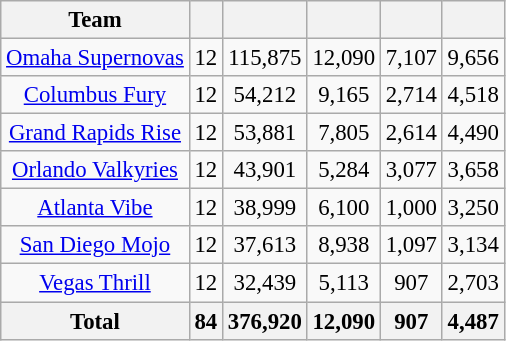<table class="wikitable sortable" style="font-size: 95%;text-align: center;">
<tr>
<th scope="col">Team</th>
<th scope="col"></th>
<th scope="col"></th>
<th scope="col"></th>
<th scope="col"></th>
<th scope="col"></th>
</tr>
<tr>
<td><a href='#'>Omaha Supernovas</a></td>
<td>12</td>
<td>115,875</td>
<td>12,090</td>
<td>7,107</td>
<td>9,656</td>
</tr>
<tr>
<td><a href='#'>Columbus Fury</a></td>
<td>12</td>
<td>54,212</td>
<td>9,165</td>
<td>2,714</td>
<td>4,518</td>
</tr>
<tr>
<td><a href='#'>Grand Rapids Rise</a></td>
<td>12</td>
<td>53,881</td>
<td>7,805</td>
<td>2,614</td>
<td>4,490</td>
</tr>
<tr>
<td><a href='#'>Orlando Valkyries</a></td>
<td>12</td>
<td>43,901</td>
<td>5,284</td>
<td>3,077</td>
<td>3,658</td>
</tr>
<tr>
<td><a href='#'>Atlanta Vibe</a></td>
<td>12</td>
<td>38,999</td>
<td>6,100</td>
<td>1,000</td>
<td>3,250</td>
</tr>
<tr>
<td><a href='#'>San Diego Mojo</a></td>
<td>12</td>
<td>37,613</td>
<td>8,938</td>
<td>1,097</td>
<td>3,134</td>
</tr>
<tr>
<td><a href='#'>Vegas Thrill</a></td>
<td>12</td>
<td>32,439</td>
<td>5,113</td>
<td>907</td>
<td>2,703</td>
</tr>
<tr>
<th scope="row">Total</th>
<th>84</th>
<th>376,920</th>
<th>12,090</th>
<th>907</th>
<th>4,487</th>
</tr>
</table>
